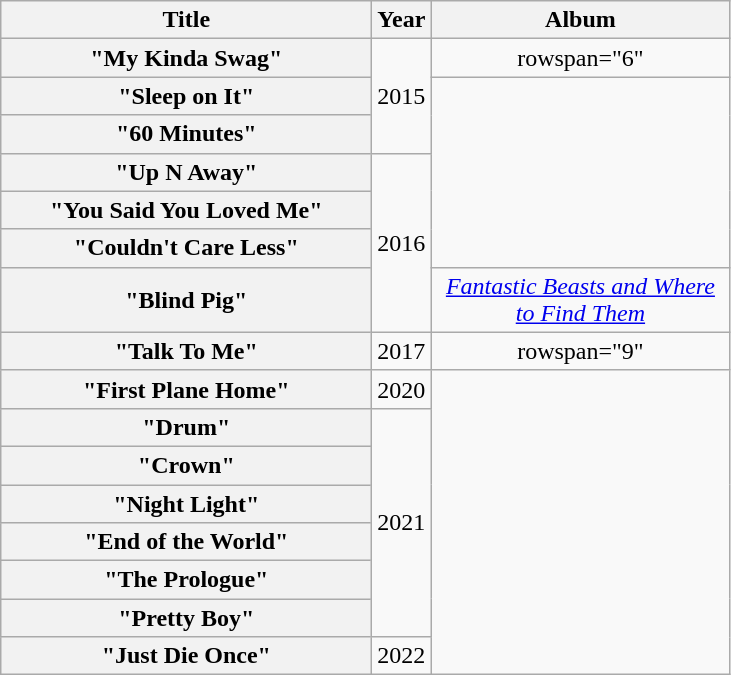<table class="wikitable plainrowheaders" style="text-align:center;">
<tr>
<th scope="col" style="width:15em;">Title</th>
<th scope="col" style="width:2em;">Year</th>
<th scope="col" style="width:12em;">Album</th>
</tr>
<tr>
<th scope="row">"My Kinda Swag"</th>
<td rowspan="3">2015</td>
<td>rowspan="6" </td>
</tr>
<tr>
<th scope="row">"Sleep on It"</th>
</tr>
<tr>
<th scope="row">"60 Minutes"</th>
</tr>
<tr>
<th scope="row">"Up N Away"</th>
<td rowspan="4">2016</td>
</tr>
<tr>
<th scope="row">"You Said You Loved Me"</th>
</tr>
<tr>
<th scope="row">"Couldn't Care Less"</th>
</tr>
<tr>
<th scope="row">"Blind Pig"</th>
<td><em><a href='#'>Fantastic Beasts and Where to Find Them</a></em></td>
</tr>
<tr>
<th scope="row">"Talk To Me"</th>
<td>2017</td>
<td>rowspan="9" </td>
</tr>
<tr>
<th scope="row">"First Plane Home"</th>
<td>2020</td>
</tr>
<tr>
<th scope="row">"Drum"</th>
<td rowspan="6">2021</td>
</tr>
<tr>
<th scope="row">"Crown"</th>
</tr>
<tr>
<th scope="row">"Night Light"</th>
</tr>
<tr>
<th scope="row">"End of the World"</th>
</tr>
<tr>
<th scope="row">"The Prologue"</th>
</tr>
<tr>
<th scope="row">"Pretty Boy"</th>
</tr>
<tr>
<th scope="row">"Just Die Once"</th>
<td>2022</td>
</tr>
</table>
